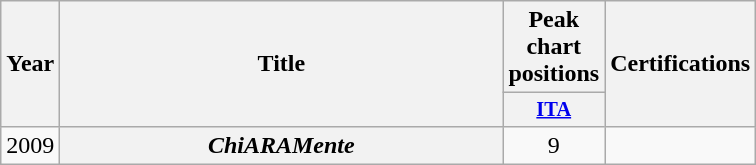<table class="wikitable plainrowheaders" style="text-align:center;">
<tr>
<th scope="col" rowspan="2" style="width:2em;">Year</th>
<th scope="col" rowspan="2" style="width:18em;">Title</th>
<th scope="col" colspan="1">Peak chart positions</th>
<th scope="col" rowspan="2">Certifications</th>
</tr>
<tr>
<th scope="col" style="width:3em;font-size:85%;"><a href='#'>ITA</a><br></th>
</tr>
<tr>
<td>2009</td>
<th scope="row"><em>ChiARAMente</em></th>
<td>9<br></td>
<td></td>
</tr>
</table>
